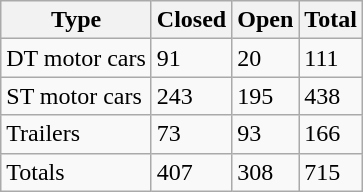<table class="wikitable">
<tr>
<th>Type</th>
<th>Closed</th>
<th>Open</th>
<th>Total</th>
</tr>
<tr>
<td>DT motor cars</td>
<td>91</td>
<td>20</td>
<td>111</td>
</tr>
<tr>
<td>ST motor cars</td>
<td>243</td>
<td>195</td>
<td>438</td>
</tr>
<tr>
<td>Trailers</td>
<td>73</td>
<td>93</td>
<td>166</td>
</tr>
<tr>
<td>Totals</td>
<td>407</td>
<td>308</td>
<td>715</td>
</tr>
</table>
